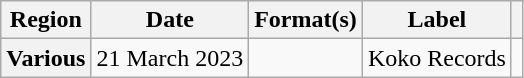<table class="wikitable plainrowheaders">
<tr>
<th scope="col">Region</th>
<th scope="col">Date</th>
<th scope="col">Format(s)</th>
<th scope="col">Label</th>
<th scope="col"></th>
</tr>
<tr>
<th scope="row">Various</th>
<td>21 March 2023</td>
<td></td>
<td>Koko Records</td>
<td style="text-align:center;"></td>
</tr>
</table>
